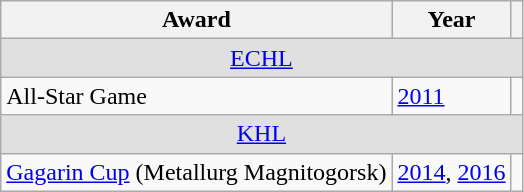<table class="wikitable">
<tr>
<th>Award</th>
<th>Year</th>
<th></th>
</tr>
<tr ALIGN="center" bgcolor="#e0e0e0">
<td colspan="3"><a href='#'>ECHL</a></td>
</tr>
<tr>
<td>All-Star Game</td>
<td><a href='#'>2011</a></td>
<td></td>
</tr>
<tr ALIGN="center" bgcolor="#e0e0e0">
<td colspan="3"><a href='#'>KHL</a></td>
</tr>
<tr>
<td><a href='#'>Gagarin Cup</a> (Metallurg Magnitogorsk)</td>
<td><a href='#'>2014</a>, <a href='#'>2016</a></td>
<td></td>
</tr>
</table>
